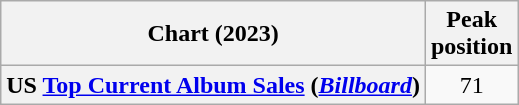<table class="wikitable sortable plainrowheaders" style="text-align:center">
<tr>
<th scope="col">Chart (2023)</th>
<th scope="col">Peak<br>position</th>
</tr>
<tr>
<th scope="row">US <a href='#'>Top Current Album Sales</a> (<em><a href='#'>Billboard</a></em>)</th>
<td>71</td>
</tr>
</table>
